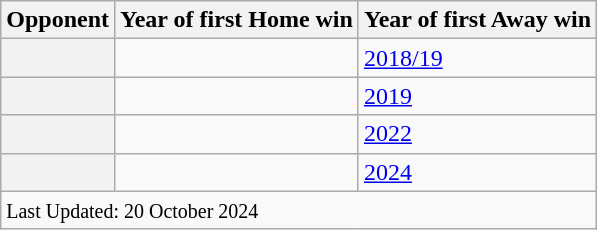<table class="wikitable sortable">
<tr>
<th>Opponent</th>
<th>Year of first Home win</th>
<th>Year of first Away win</th>
</tr>
<tr>
<th></th>
<td></td>
<td><a href='#'>2018/19</a></td>
</tr>
<tr>
<th></th>
<td></td>
<td><a href='#'>2019</a></td>
</tr>
<tr>
<th></th>
<td></td>
<td><a href='#'>2022</a></td>
</tr>
<tr>
<th></th>
<td></td>
<td><a href='#'>2024</a></td>
</tr>
<tr>
<td colspan="3"><small>Last Updated: 20 October 2024</small></td>
</tr>
</table>
